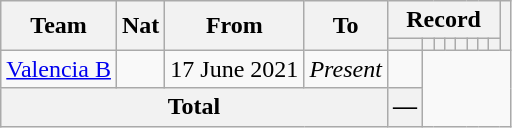<table class="wikitable" style="text-align: center">
<tr>
<th rowspan="2">Team</th>
<th rowspan="2">Nat</th>
<th rowspan="2">From</th>
<th rowspan="2">To</th>
<th colspan="8">Record</th>
<th rowspan=2></th>
</tr>
<tr>
<th></th>
<th></th>
<th></th>
<th></th>
<th></th>
<th></th>
<th></th>
<th></th>
</tr>
<tr>
<td align=left><a href='#'>Valencia B</a></td>
<td></td>
<td align=left>17 June 2021</td>
<td align=left><em>Present</em><br></td>
<td></td>
</tr>
<tr>
<th colspan="4">Total<br></th>
<th>—</th>
</tr>
</table>
